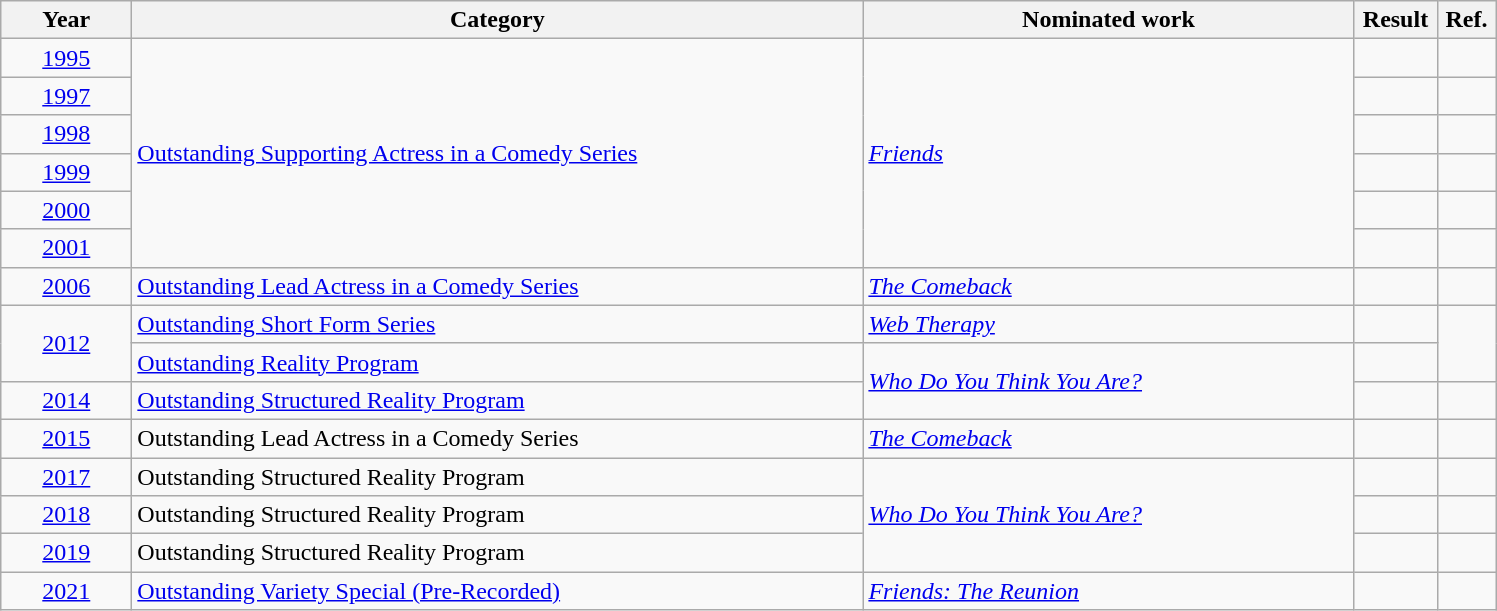<table class=wikitable>
<tr>
<th scope="col" style="width:5em;">Year</th>
<th scope="col" style="width:30em;">Category</th>
<th scope="col" style="width:20em;">Nominated work</th>
<th scope="col" style="width:3em;">Result</th>
<th scope="col" style="width:2em;">Ref.</th>
</tr>
<tr>
<td align="center"><a href='#'>1995</a></td>
<td rowspan="6"><a href='#'>Outstanding Supporting Actress in a Comedy Series</a></td>
<td rowspan="6"><em><a href='#'>Friends</a></em></td>
<td></td>
<td align="center"></td>
</tr>
<tr>
<td align="center"><a href='#'>1997</a></td>
<td></td>
<td align="center"></td>
</tr>
<tr>
<td align="center"><a href='#'>1998</a></td>
<td></td>
<td align="center"></td>
</tr>
<tr>
<td align="center"><a href='#'>1999</a></td>
<td></td>
<td align="center"></td>
</tr>
<tr>
<td align="center"><a href='#'>2000</a></td>
<td></td>
<td align="center"></td>
</tr>
<tr>
<td align="center"><a href='#'>2001</a></td>
<td></td>
<td align="center"></td>
</tr>
<tr>
<td align="center"><a href='#'>2006</a></td>
<td><a href='#'>Outstanding Lead Actress in a Comedy Series</a></td>
<td><em><a href='#'>The Comeback</a></em></td>
<td></td>
<td align="center"></td>
</tr>
<tr>
<td rowspan="2" align="center"><a href='#'>2012</a></td>
<td><a href='#'>Outstanding Short Form Series</a></td>
<td><em><a href='#'>Web Therapy</a></em></td>
<td></td>
<td rowspan="2" align="center"></td>
</tr>
<tr>
<td><a href='#'>Outstanding Reality Program</a></td>
<td rowspan=2><em><a href='#'>Who Do You Think You Are?</a></em></td>
<td></td>
</tr>
<tr>
<td align="center"><a href='#'>2014</a></td>
<td><a href='#'>Outstanding Structured Reality Program</a></td>
<td></td>
<td align="center"></td>
</tr>
<tr>
<td align="center"><a href='#'>2015</a></td>
<td>Outstanding Lead Actress in a Comedy Series</td>
<td><em><a href='#'>The Comeback</a></em></td>
<td></td>
<td align="center"></td>
</tr>
<tr>
<td align="center"><a href='#'>2017</a></td>
<td>Outstanding Structured Reality Program</td>
<td rowspan=3><em><a href='#'>Who Do You Think You Are?</a></em></td>
<td></td>
<td align="center"></td>
</tr>
<tr>
<td align="center"><a href='#'>2018</a></td>
<td>Outstanding Structured Reality Program</td>
<td></td>
<td align="center"></td>
</tr>
<tr>
<td align="center"><a href='#'>2019</a></td>
<td>Outstanding Structured Reality Program</td>
<td></td>
<td align="center"></td>
</tr>
<tr>
<td align="center"><a href='#'>2021</a></td>
<td><a href='#'>Outstanding Variety Special (Pre-Recorded)</a></td>
<td><em><a href='#'>Friends: The Reunion</a></em></td>
<td></td>
<td align="center"></td>
</tr>
</table>
